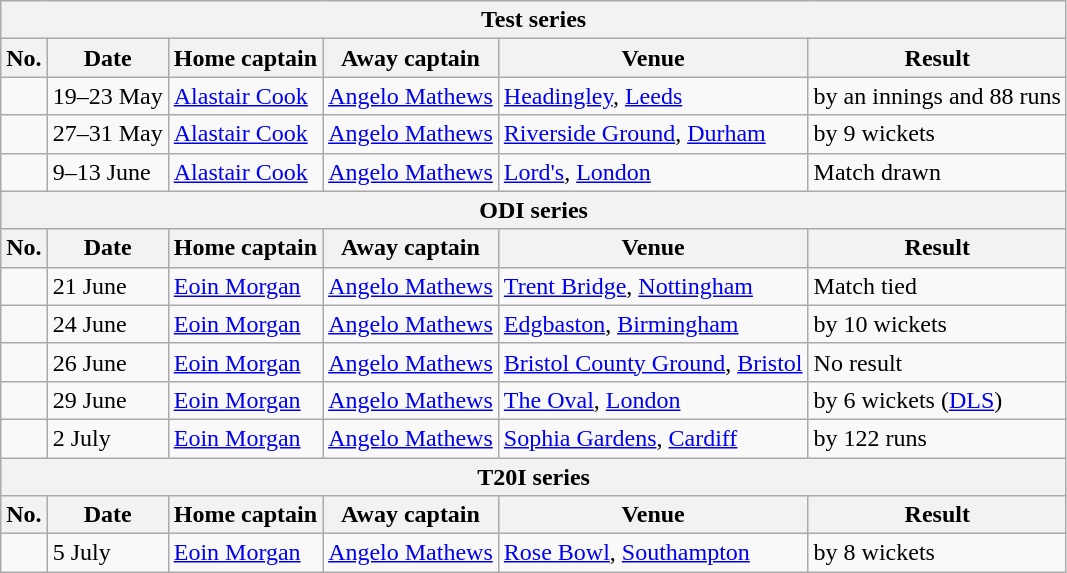<table class="wikitable">
<tr>
<th colspan="6">Test series</th>
</tr>
<tr>
<th>No.</th>
<th>Date</th>
<th>Home captain</th>
<th>Away captain</th>
<th>Venue</th>
<th>Result</th>
</tr>
<tr>
<td></td>
<td>19–23 May</td>
<td><a href='#'>Alastair Cook</a></td>
<td><a href='#'>Angelo Mathews</a></td>
<td><a href='#'>Headingley</a>, <a href='#'>Leeds</a></td>
<td> by an innings and 88 runs</td>
</tr>
<tr>
<td></td>
<td>27–31 May</td>
<td><a href='#'>Alastair Cook</a></td>
<td><a href='#'>Angelo Mathews</a></td>
<td><a href='#'>Riverside Ground</a>, <a href='#'>Durham</a></td>
<td> by 9 wickets</td>
</tr>
<tr>
<td></td>
<td>9–13 June</td>
<td><a href='#'>Alastair Cook</a></td>
<td><a href='#'>Angelo Mathews</a></td>
<td><a href='#'>Lord's</a>, <a href='#'>London</a></td>
<td>Match drawn</td>
</tr>
<tr>
<th colspan="6">ODI series</th>
</tr>
<tr>
<th>No.</th>
<th>Date</th>
<th>Home captain</th>
<th>Away captain</th>
<th>Venue</th>
<th>Result</th>
</tr>
<tr>
<td></td>
<td>21 June</td>
<td><a href='#'>Eoin Morgan</a></td>
<td><a href='#'>Angelo Mathews</a></td>
<td><a href='#'>Trent Bridge</a>, <a href='#'>Nottingham</a></td>
<td>Match tied</td>
</tr>
<tr>
<td></td>
<td>24 June</td>
<td><a href='#'>Eoin Morgan</a></td>
<td><a href='#'>Angelo Mathews</a></td>
<td><a href='#'>Edgbaston</a>, <a href='#'>Birmingham</a></td>
<td> by 10 wickets</td>
</tr>
<tr>
<td></td>
<td>26 June</td>
<td><a href='#'>Eoin Morgan</a></td>
<td><a href='#'>Angelo Mathews</a></td>
<td><a href='#'>Bristol County Ground</a>, <a href='#'>Bristol</a></td>
<td>No result</td>
</tr>
<tr>
<td></td>
<td>29 June</td>
<td><a href='#'>Eoin Morgan</a></td>
<td><a href='#'>Angelo Mathews</a></td>
<td><a href='#'>The Oval</a>, <a href='#'>London</a></td>
<td> by 6 wickets (<a href='#'>DLS</a>)</td>
</tr>
<tr>
<td></td>
<td>2 July</td>
<td><a href='#'>Eoin Morgan</a></td>
<td><a href='#'>Angelo Mathews</a></td>
<td><a href='#'>Sophia Gardens</a>, <a href='#'>Cardiff</a></td>
<td> by 122 runs</td>
</tr>
<tr>
<th colspan="6">T20I series</th>
</tr>
<tr>
<th>No.</th>
<th>Date</th>
<th>Home captain</th>
<th>Away captain</th>
<th>Venue</th>
<th>Result</th>
</tr>
<tr>
<td></td>
<td>5 July</td>
<td><a href='#'>Eoin Morgan</a></td>
<td><a href='#'>Angelo Mathews</a></td>
<td><a href='#'>Rose Bowl</a>, <a href='#'>Southampton</a></td>
<td> by 8 wickets</td>
</tr>
</table>
